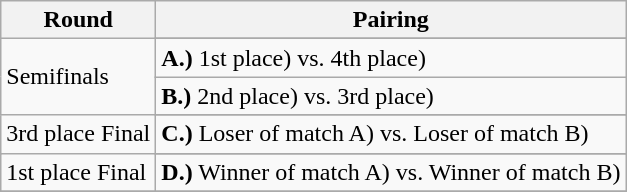<table class="wikitable">
<tr>
<th>Round</th>
<th>Pairing</th>
</tr>
<tr>
<td rowspan=3>Semifinals</td>
</tr>
<tr>
<td><strong>A.)</strong> 1st place) vs. 4th place)</td>
</tr>
<tr>
<td><strong>B.)</strong> 2nd place) vs. 3rd place)</td>
</tr>
<tr>
<td rowspan=2>3rd place Final</td>
</tr>
<tr>
<td><strong>C.)</strong> Loser of match A) vs. Loser of match B)</td>
</tr>
<tr>
<td rowspan=2>1st place Final</td>
</tr>
<tr>
<td><strong>D.)</strong> Winner of match A) vs. Winner of match B)</td>
</tr>
<tr>
</tr>
</table>
